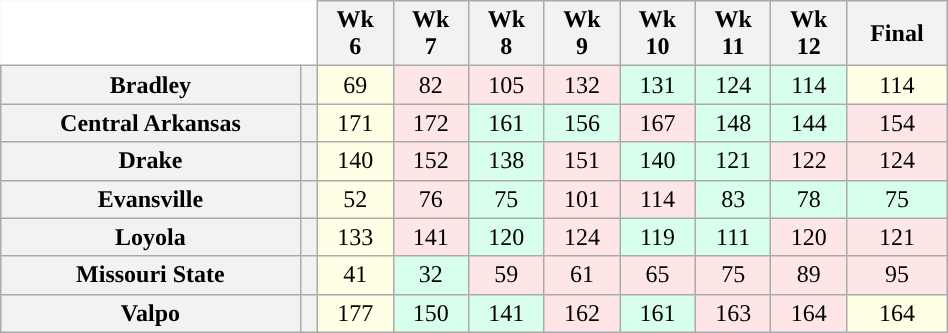<table class="wikitable" style="text-align:center; width:50%">
<tr>
<th colspan=2 style="background:white; border-top-style:hidden; border-left-style:hidden;"> </th>
<th>Wk<br>6</th>
<th>Wk<br>7</th>
<th>Wk<br>8</th>
<th>Wk<br>9</th>
<th>Wk<br>10</th>
<th>Wk<br>11</th>
<th>Wk<br>12</th>
<th>Final</th>
</tr>
<tr style="text-align:center;">
<th>Bradley</th>
<th></th>
<td style="background:#FFFFE6">69</td>
<td style="background:#FFE6E6">82</td>
<td style="background:#FFE6E6">105</td>
<td style="background:#FFE6E6">132</td>
<td style="background:#D8FFEB">131</td>
<td style="background:#D8FFEB">124</td>
<td style="background:#D8FFEB">114</td>
<td style="background:#FFFFE6">114</td>
</tr>
<tr style="text-align:center;">
<th>Central Arkansas</th>
<th></th>
<td style="background:#FFFFE6">171</td>
<td style="background:#FFE6E6">172</td>
<td style="background:#D8FFEB">161</td>
<td style="background:#D8FFEB">156</td>
<td style="background:#FFE6E6">167</td>
<td style="background:#D8FFEB">148</td>
<td style="background:#D8FFEB">144</td>
<td style="background:#FFE6E6">154</td>
</tr>
<tr style="text-align:center;">
<th>Drake</th>
<th></th>
<td style="background:#FFFFE6">140</td>
<td style="background:#FFE6E6">152</td>
<td style="background:#D8FFEB">138</td>
<td style="background:#FFE6E6">151</td>
<td style="background:#D8FFEB">140</td>
<td style="background:#D8FFEB">121</td>
<td style="background:#FFE6E6">122</td>
<td style="background:#FFE6E6">124</td>
</tr>
<tr style="text-align:center;">
<th>Evansville</th>
<th></th>
<td style="background:#FFFFE6">52</td>
<td style="background:#FFE6E6">76</td>
<td style="background:#D8FFEB">75</td>
<td style="background:#FFE6E6">101</td>
<td style="background:#FFE6E6">114</td>
<td style="background:#D8FFEB">83</td>
<td style="background:#D8FFEB">78</td>
<td style="background:#D8FFEB">75</td>
</tr>
<tr style="text-align:center;">
<th>Loyola</th>
<th></th>
<td style="background:#FFFFE6">133</td>
<td style="background:#FFE6E6">141</td>
<td style="background:#D8FFEB">120</td>
<td style="background:#FFE6E6">124</td>
<td style="background:#D8FFEB">119</td>
<td style="background:#D8FFEB">111</td>
<td style="background:#FFE6E6">120</td>
<td style="background:#FFE6E6">121</td>
</tr>
<tr style="text-align:center;">
<th>Missouri State</th>
<th></th>
<td style="background:#FFFFE6">41</td>
<td style="background:#D8FFEB">32</td>
<td style="background:#FFE6E6">59</td>
<td style="background:#FFE6E6">61</td>
<td style="background:#FFE6E6">65</td>
<td style="background:#FFE6E6">75</td>
<td style="background:#FFE6E6">89</td>
<td style="background:#FFE6E6">95</td>
</tr>
<tr style="text-align:center;">
<th>Valpo</th>
<th></th>
<td style="background:#FFFFE6">177</td>
<td style="background:#D8FFEB">150</td>
<td style="background:#D8FFEB">141</td>
<td style="background:#FFE6E6">162</td>
<td style="background:#D8FFEB">161</td>
<td style="background:#FFE6E6">163</td>
<td style="background:#FFE6E6">164</td>
<td style="background:#FFFFE6">164</td>
</tr>
</table>
